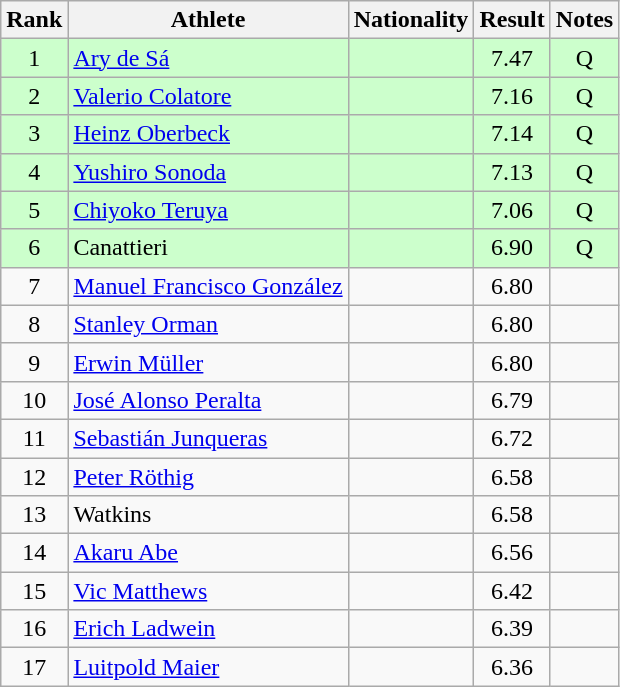<table class="wikitable sortable" style="text-align:center">
<tr>
<th>Rank</th>
<th>Athlete</th>
<th>Nationality</th>
<th>Result</th>
<th>Notes</th>
</tr>
<tr bgcolor=ccffcc>
<td>1</td>
<td align=left><a href='#'>Ary de Sá</a></td>
<td align=left></td>
<td>7.47</td>
<td>Q</td>
</tr>
<tr bgcolor=ccffcc>
<td>2</td>
<td align=left><a href='#'>Valerio Colatore</a></td>
<td align=left></td>
<td>7.16</td>
<td>Q</td>
</tr>
<tr bgcolor=ccffcc>
<td>3</td>
<td align=left><a href='#'>Heinz Oberbeck</a></td>
<td align=left></td>
<td>7.14</td>
<td>Q</td>
</tr>
<tr bgcolor=ccffcc>
<td>4</td>
<td align=left><a href='#'>Yushiro Sonoda</a></td>
<td align=left></td>
<td>7.13</td>
<td>Q</td>
</tr>
<tr bgcolor=ccffcc>
<td>5</td>
<td align=left><a href='#'>Chiyoko Teruya</a></td>
<td align=left></td>
<td>7.06</td>
<td>Q</td>
</tr>
<tr bgcolor=ccffcc>
<td>6</td>
<td align=left>Canattieri</td>
<td align=left></td>
<td>6.90</td>
<td>Q</td>
</tr>
<tr>
<td>7</td>
<td align=left><a href='#'>Manuel Francisco González</a></td>
<td align=left></td>
<td>6.80</td>
<td></td>
</tr>
<tr>
<td>8</td>
<td align=left><a href='#'>Stanley Orman</a></td>
<td align=left></td>
<td>6.80</td>
<td></td>
</tr>
<tr>
<td>9</td>
<td align=left><a href='#'>Erwin Müller</a></td>
<td align=left></td>
<td>6.80</td>
<td></td>
</tr>
<tr>
<td>10</td>
<td align=left><a href='#'>José Alonso Peralta</a></td>
<td align=left></td>
<td>6.79</td>
<td></td>
</tr>
<tr>
<td>11</td>
<td align=left><a href='#'>Sebastián Junqueras</a></td>
<td align=left></td>
<td>6.72</td>
<td></td>
</tr>
<tr>
<td>12</td>
<td align=left><a href='#'>Peter Röthig</a></td>
<td align=left></td>
<td>6.58</td>
<td></td>
</tr>
<tr>
<td>13</td>
<td align=left>Watkins</td>
<td align=left></td>
<td>6.58</td>
<td></td>
</tr>
<tr>
<td>14</td>
<td align=left><a href='#'>Akaru Abe</a></td>
<td align=left></td>
<td>6.56</td>
<td></td>
</tr>
<tr>
<td>15</td>
<td align=left><a href='#'>Vic Matthews</a></td>
<td align=left></td>
<td>6.42</td>
<td></td>
</tr>
<tr>
<td>16</td>
<td align=left><a href='#'>Erich Ladwein</a></td>
<td align=left></td>
<td>6.39</td>
<td></td>
</tr>
<tr>
<td>17</td>
<td align=left><a href='#'>Luitpold Maier</a></td>
<td align=left></td>
<td>6.36</td>
<td></td>
</tr>
</table>
